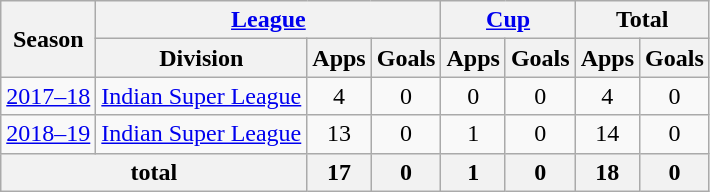<table class="wikitable" style="text-align: center;">
<tr>
<th rowspan="2">Season</th>
<th colspan="3"><a href='#'>League</a></th>
<th colspan="2"><a href='#'>Cup</a></th>
<th colspan="2">Total</th>
</tr>
<tr>
<th>Division</th>
<th>Apps</th>
<th>Goals</th>
<th>Apps</th>
<th>Goals</th>
<th>Apps</th>
<th>Goals</th>
</tr>
<tr>
<td><a href='#'>2017–18</a></td>
<td><a href='#'>Indian Super League</a></td>
<td>4</td>
<td>0</td>
<td>0</td>
<td>0</td>
<td>4</td>
<td>0</td>
</tr>
<tr>
<td><a href='#'>2018–19</a></td>
<td><a href='#'>Indian Super League</a></td>
<td>13</td>
<td>0</td>
<td>1</td>
<td>0</td>
<td>14</td>
<td>0</td>
</tr>
<tr>
<th colspan="2">total</th>
<th>17</th>
<th>0</th>
<th>1</th>
<th>0</th>
<th>18</th>
<th>0</th>
</tr>
</table>
